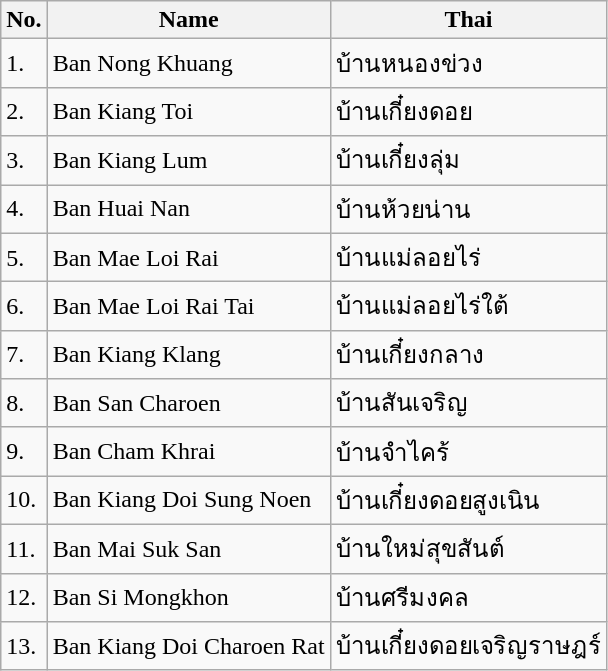<table class="wikitable sortable">
<tr>
<th>No.</th>
<th>Name</th>
<th>Thai</th>
</tr>
<tr>
<td>1.</td>
<td>Ban Nong Khuang</td>
<td>บ้านหนองข่วง</td>
</tr>
<tr>
<td>2.</td>
<td>Ban Kiang Toi</td>
<td>บ้านเกี๋ยงดอย</td>
</tr>
<tr>
<td>3.</td>
<td>Ban Kiang Lum</td>
<td>บ้านเกี๋ยงลุ่ม</td>
</tr>
<tr>
<td>4.</td>
<td>Ban Huai Nan</td>
<td>บ้านห้วยน่าน</td>
</tr>
<tr>
<td>5.</td>
<td>Ban Mae Loi Rai</td>
<td>บ้านแม่ลอยไร่</td>
</tr>
<tr>
<td>6.</td>
<td>Ban Mae Loi Rai Tai</td>
<td>บ้านแม่ลอยไร่ใต้</td>
</tr>
<tr>
<td>7.</td>
<td>Ban Kiang Klang</td>
<td>บ้านเกี๋ยงกลาง</td>
</tr>
<tr>
<td>8.</td>
<td>Ban San Charoen</td>
<td>บ้านสันเจริญ</td>
</tr>
<tr>
<td>9.</td>
<td>Ban Cham Khrai</td>
<td>บ้านจำไคร้</td>
</tr>
<tr>
<td>10.</td>
<td>Ban Kiang Doi Sung Noen</td>
<td>บ้านเกี๋ยงดอยสูงเนิน</td>
</tr>
<tr>
<td>11.</td>
<td>Ban Mai Suk San</td>
<td>บ้านใหม่สุขสันต์</td>
</tr>
<tr>
<td>12.</td>
<td>Ban Si Mongkhon</td>
<td>บ้านศรีมงคล</td>
</tr>
<tr>
<td>13.</td>
<td>Ban Kiang Doi Charoen Rat</td>
<td>บ้านเกี๋ยงดอยเจริญราษฎร์</td>
</tr>
</table>
